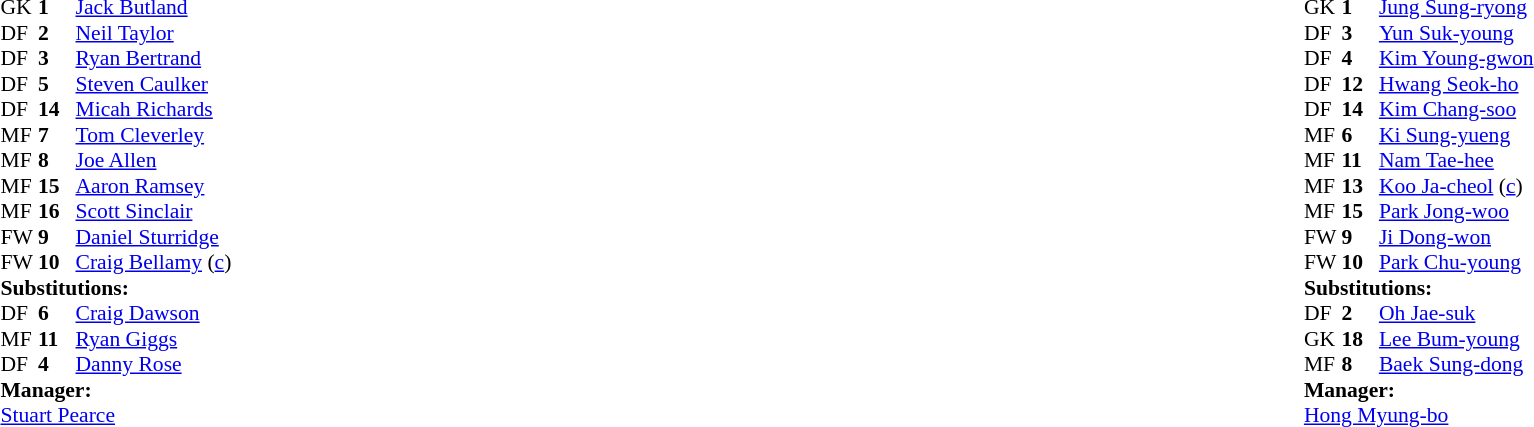<table width="100%">
<tr>
<td valign="top" width="50%"><br><table style="font-size: 90%" cellspacing="0" cellpadding="0">
<tr>
<th width="25"></th>
<th width="25"></th>
</tr>
<tr>
<td>GK</td>
<td><strong>1</strong></td>
<td><a href='#'>Jack Butland</a></td>
</tr>
<tr>
<td>DF</td>
<td><strong>2</strong></td>
<td><a href='#'>Neil Taylor</a></td>
</tr>
<tr>
<td>DF</td>
<td><strong>3</strong></td>
<td><a href='#'>Ryan Bertrand</a></td>
</tr>
<tr>
<td>DF</td>
<td><strong>5</strong></td>
<td><a href='#'>Steven Caulker</a></td>
</tr>
<tr>
<td>DF</td>
<td><strong>14</strong></td>
<td><a href='#'>Micah Richards</a></td>
<td></td>
<td></td>
</tr>
<tr>
<td>MF</td>
<td><strong>7</strong></td>
<td><a href='#'>Tom Cleverley</a></td>
</tr>
<tr>
<td>MF</td>
<td><strong>8</strong></td>
<td><a href='#'>Joe Allen</a></td>
<td></td>
</tr>
<tr>
<td>MF</td>
<td><strong>15</strong></td>
<td><a href='#'>Aaron Ramsey</a></td>
</tr>
<tr>
<td>MF</td>
<td><strong>16</strong></td>
<td><a href='#'>Scott Sinclair</a></td>
<td></td>
<td></td>
</tr>
<tr>
<td>FW</td>
<td><strong>9</strong></td>
<td><a href='#'>Daniel Sturridge</a></td>
<td></td>
</tr>
<tr>
<td>FW</td>
<td><strong>10</strong></td>
<td><a href='#'>Craig Bellamy</a> (<a href='#'>c</a>)</td>
<td></td>
<td></td>
</tr>
<tr>
<td colspan=3><strong>Substitutions:</strong></td>
</tr>
<tr>
<td>DF</td>
<td><strong>6</strong></td>
<td><a href='#'>Craig Dawson</a></td>
<td></td>
<td></td>
</tr>
<tr>
<td>MF</td>
<td><strong>11</strong></td>
<td><a href='#'>Ryan Giggs</a></td>
<td></td>
<td></td>
</tr>
<tr>
<td>DF</td>
<td><strong>4</strong></td>
<td><a href='#'>Danny Rose</a></td>
<td></td>
<td></td>
</tr>
<tr>
<td colspan=3><strong>Manager:</strong></td>
</tr>
<tr>
<td colspan=3><a href='#'>Stuart Pearce</a></td>
</tr>
</table>
</td>
<td valign="top"></td>
<td valign="top" width="50%"><br><table style="font-size: 90%" cellspacing="0" cellpadding="0" align="center">
<tr>
<th width="25"></th>
<th width="25"></th>
</tr>
<tr>
<td>GK</td>
<td><strong>1</strong></td>
<td><a href='#'>Jung Sung-ryong</a></td>
<td></td>
<td></td>
</tr>
<tr>
<td>DF</td>
<td><strong>3</strong></td>
<td><a href='#'>Yun Suk-young</a></td>
</tr>
<tr>
<td>DF</td>
<td><strong>4</strong></td>
<td><a href='#'>Kim Young-gwon</a></td>
<td></td>
</tr>
<tr>
<td>DF</td>
<td><strong>12</strong></td>
<td><a href='#'>Hwang Seok-ho</a></td>
</tr>
<tr>
<td>DF</td>
<td><strong>14</strong></td>
<td><a href='#'>Kim Chang-soo</a></td>
<td></td>
<td></td>
</tr>
<tr>
<td>MF</td>
<td><strong>6</strong></td>
<td><a href='#'>Ki Sung-yueng</a></td>
<td></td>
</tr>
<tr>
<td>MF</td>
<td><strong>11</strong></td>
<td><a href='#'>Nam Tae-hee</a></td>
</tr>
<tr>
<td>MF</td>
<td><strong>13</strong></td>
<td><a href='#'>Koo Ja-cheol</a> (<a href='#'>c</a>)</td>
</tr>
<tr>
<td>MF</td>
<td><strong>15</strong></td>
<td><a href='#'>Park Jong-woo</a></td>
</tr>
<tr>
<td>FW</td>
<td><strong>9</strong></td>
<td><a href='#'>Ji Dong-won</a></td>
<td></td>
<td></td>
</tr>
<tr>
<td>FW</td>
<td><strong>10</strong></td>
<td><a href='#'>Park Chu-young</a></td>
</tr>
<tr>
<td colspan=3><strong>Substitutions:</strong></td>
</tr>
<tr>
<td>DF</td>
<td><strong>2</strong></td>
<td><a href='#'>Oh Jae-suk</a></td>
<td></td>
<td></td>
</tr>
<tr>
<td>GK</td>
<td><strong>18</strong></td>
<td><a href='#'>Lee Bum-young</a></td>
<td></td>
<td></td>
</tr>
<tr>
<td>MF</td>
<td><strong>8</strong></td>
<td><a href='#'>Baek Sung-dong</a></td>
<td></td>
<td></td>
</tr>
<tr>
<td colspan=3><strong>Manager:</strong></td>
</tr>
<tr>
<td colspan=3><a href='#'>Hong Myung-bo</a></td>
</tr>
</table>
</td>
</tr>
</table>
